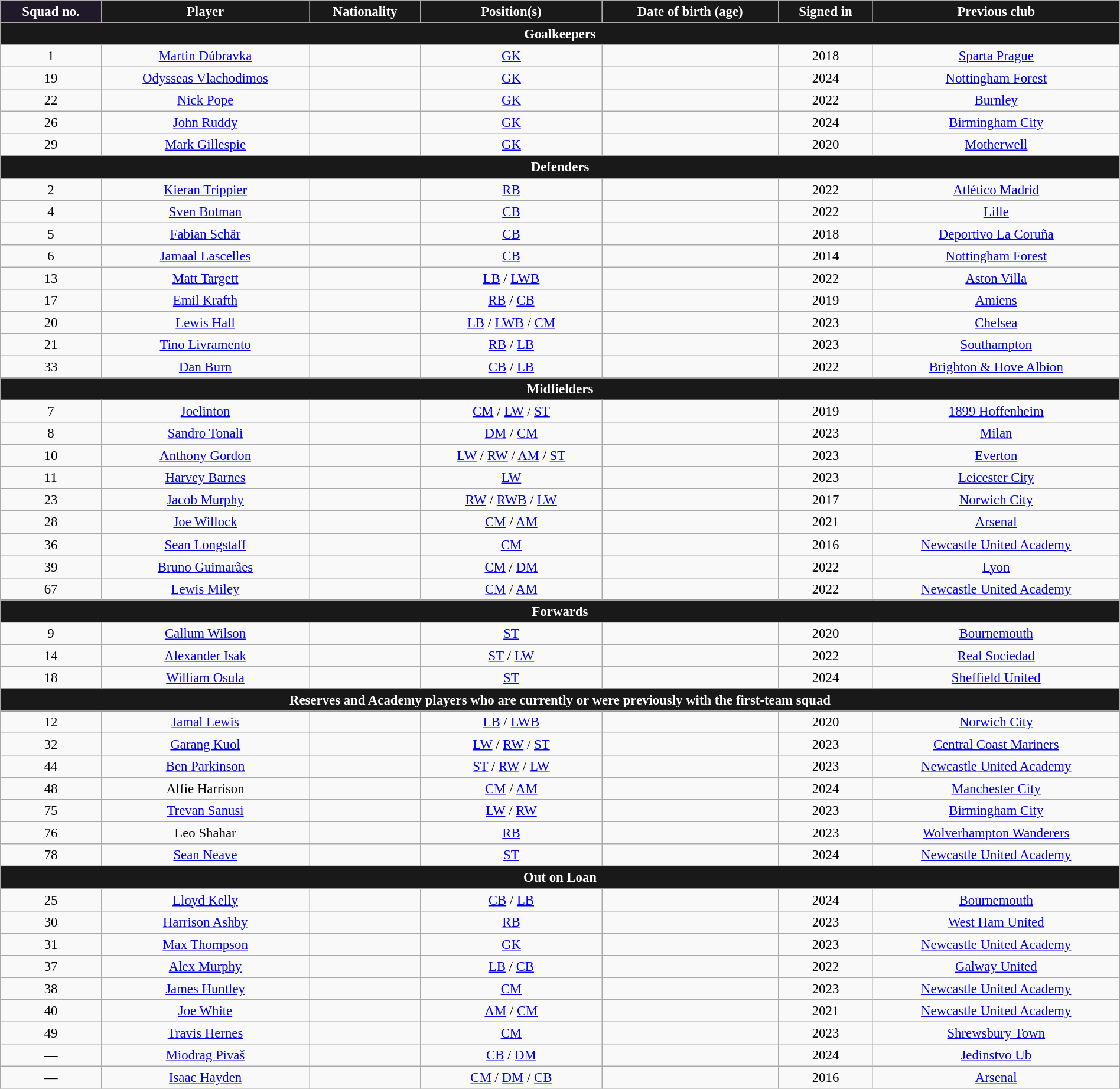<table class="wikitable sortable" style="text-align:center;font-size:95%;width:100%">
<tr>
<th style="background:#201929;color:white;text-align:center">Squad no.</th>
<th style="background:#191919;color:white;text-align:center">Player</th>
<th style="background:#191919;color:white;text-align:center">Nationality</th>
<th style="background:#191919;color:white;text-align:center">Position(s)</th>
<th style="background:#191919;color:white;text-align:center">Date of birth (age)</th>
<th style="background:#191919;color:white;text-align:center">Signed in</th>
<th style="background:#191919;color:white;text-align:center">Previous club</th>
</tr>
<tr>
<th colspan="8" style="background:#191919;color:white;text-align:center">Goalkeepers</th>
</tr>
<tr>
<td>1</td>
<td><a href='#'>Martin Dúbravka</a></td>
<td></td>
<td><a href='#'>GK</a></td>
<td></td>
<td>2018</td>
<td> <a href='#'>Sparta Prague</a></td>
</tr>
<tr>
<td>19</td>
<td><a href='#'>Odysseas Vlachodimos</a></td>
<td></td>
<td><a href='#'>GK</a></td>
<td></td>
<td>2024</td>
<td> <a href='#'>Nottingham Forest</a></td>
</tr>
<tr>
<td>22</td>
<td><a href='#'>Nick Pope</a></td>
<td></td>
<td><a href='#'>GK</a></td>
<td></td>
<td>2022</td>
<td> <a href='#'>Burnley</a></td>
</tr>
<tr>
<td>26</td>
<td><a href='#'>John Ruddy</a></td>
<td></td>
<td><a href='#'>GK</a></td>
<td></td>
<td>2024</td>
<td> <a href='#'>Birmingham City</a></td>
</tr>
<tr>
<td>29</td>
<td><a href='#'>Mark Gillespie</a></td>
<td></td>
<td><a href='#'>GK</a></td>
<td></td>
<td>2020</td>
<td> <a href='#'>Motherwell</a></td>
</tr>
<tr>
<th colspan="8" style="background:#191919;color:white;text-align:center">Defenders</th>
</tr>
<tr>
<td>2</td>
<td><a href='#'>Kieran Trippier</a></td>
<td></td>
<td><a href='#'>RB</a></td>
<td></td>
<td>2022</td>
<td> <a href='#'>Atlético Madrid</a></td>
</tr>
<tr>
<td>4</td>
<td><a href='#'>Sven Botman</a></td>
<td></td>
<td><a href='#'>CB</a></td>
<td></td>
<td>2022</td>
<td> <a href='#'>Lille</a></td>
</tr>
<tr>
<td>5</td>
<td><a href='#'>Fabian Schär</a></td>
<td></td>
<td><a href='#'>CB</a></td>
<td></td>
<td>2018</td>
<td> <a href='#'>Deportivo La Coruña</a></td>
</tr>
<tr>
<td>6</td>
<td><a href='#'>Jamaal Lascelles</a></td>
<td></td>
<td><a href='#'>CB</a></td>
<td></td>
<td>2014</td>
<td> <a href='#'>Nottingham Forest</a></td>
</tr>
<tr>
<td>13</td>
<td><a href='#'>Matt Targett</a></td>
<td></td>
<td><a href='#'>LB</a> / <a href='#'>LWB</a></td>
<td></td>
<td>2022</td>
<td> <a href='#'>Aston Villa</a></td>
</tr>
<tr>
<td>17</td>
<td><a href='#'>Emil Krafth</a></td>
<td></td>
<td><a href='#'>RB</a> / <a href='#'>CB</a></td>
<td></td>
<td>2019</td>
<td> <a href='#'>Amiens</a></td>
</tr>
<tr>
<td>20</td>
<td><a href='#'>Lewis Hall</a></td>
<td></td>
<td><a href='#'>LB</a> / <a href='#'>LWB</a> / <a href='#'>CM</a></td>
<td></td>
<td>2023</td>
<td> <a href='#'>Chelsea</a></td>
</tr>
<tr>
<td>21</td>
<td><a href='#'>Tino Livramento</a></td>
<td></td>
<td><a href='#'>RB</a> / <a href='#'>LB</a></td>
<td></td>
<td>2023</td>
<td> <a href='#'>Southampton</a></td>
</tr>
<tr>
<td>33</td>
<td><a href='#'>Dan Burn</a></td>
<td></td>
<td><a href='#'>CB</a> / <a href='#'>LB</a></td>
<td></td>
<td>2022</td>
<td> <a href='#'>Brighton & Hove Albion</a></td>
</tr>
<tr>
<th colspan="8" style="background:#191919;color:white;text-align:center">Midfielders</th>
</tr>
<tr>
<td>7</td>
<td><a href='#'>Joelinton</a></td>
<td></td>
<td><a href='#'>CM</a> / <a href='#'>LW</a> / <a href='#'>ST</a></td>
<td></td>
<td>2019</td>
<td> <a href='#'>1899 Hoffenheim</a></td>
</tr>
<tr>
<td>8</td>
<td><a href='#'>Sandro Tonali</a></td>
<td></td>
<td><a href='#'>DM</a> / <a href='#'>CM</a></td>
<td></td>
<td>2023</td>
<td> <a href='#'>Milan</a></td>
</tr>
<tr>
<td>10</td>
<td><a href='#'>Anthony Gordon</a></td>
<td></td>
<td><a href='#'>LW</a> / <a href='#'>RW</a> / <a href='#'>AM</a> / <a href='#'>ST</a></td>
<td></td>
<td>2023</td>
<td> <a href='#'>Everton</a></td>
</tr>
<tr>
<td>11</td>
<td><a href='#'>Harvey Barnes</a></td>
<td></td>
<td><a href='#'>LW</a></td>
<td></td>
<td>2023</td>
<td> <a href='#'>Leicester City</a></td>
</tr>
<tr>
<td>23</td>
<td><a href='#'>Jacob Murphy</a></td>
<td></td>
<td><a href='#'>RW</a> / <a href='#'>RWB</a> / <a href='#'>LW</a></td>
<td></td>
<td>2017</td>
<td> <a href='#'>Norwich City</a></td>
</tr>
<tr>
<td>28</td>
<td><a href='#'>Joe Willock</a></td>
<td></td>
<td><a href='#'>CM</a> / <a href='#'>AM</a></td>
<td></td>
<td>2021</td>
<td> <a href='#'>Arsenal</a></td>
</tr>
<tr>
<td>36</td>
<td><a href='#'>Sean Longstaff</a></td>
<td></td>
<td><a href='#'>CM</a></td>
<td></td>
<td>2016</td>
<td> <a href='#'>Newcastle United Academy</a></td>
</tr>
<tr>
<td>39</td>
<td><a href='#'>Bruno Guimarães</a></td>
<td></td>
<td><a href='#'>CM</a> / <a href='#'>DM</a></td>
<td></td>
<td>2022</td>
<td> <a href='#'>Lyon</a></td>
</tr>
<tr>
<td>67</td>
<td><a href='#'>Lewis Miley</a></td>
<td></td>
<td><a href='#'>CM</a> / <a href='#'>AM</a></td>
<td></td>
<td>2022</td>
<td> <a href='#'>Newcastle United Academy</a></td>
</tr>
<tr>
<th colspan="8" style="background:#191919;color:white;text-align:center">Forwards</th>
</tr>
<tr>
<td>9</td>
<td><a href='#'>Callum Wilson</a></td>
<td></td>
<td><a href='#'>ST</a></td>
<td></td>
<td>2020</td>
<td> <a href='#'>Bournemouth</a></td>
</tr>
<tr>
<td>14</td>
<td><a href='#'>Alexander Isak</a></td>
<td></td>
<td><a href='#'>ST</a> / <a href='#'>LW</a></td>
<td></td>
<td>2022</td>
<td> <a href='#'>Real Sociedad</a></td>
</tr>
<tr>
<td>18</td>
<td><a href='#'>William Osula</a></td>
<td></td>
<td><a href='#'>ST</a></td>
<td></td>
<td>2024</td>
<td> <a href='#'>Sheffield United</a></td>
</tr>
<tr>
<th colspan="8" style="background:#191919;color:white;text-align:center">Reserves and Academy players who are currently or were previously with the first-team squad</th>
</tr>
<tr>
<td>12</td>
<td><a href='#'>Jamal Lewis</a></td>
<td></td>
<td><a href='#'>LB</a> / <a href='#'>LWB</a></td>
<td></td>
<td>2020</td>
<td> <a href='#'>Norwich City</a></td>
</tr>
<tr>
<td>32</td>
<td><a href='#'>Garang Kuol</a></td>
<td></td>
<td><a href='#'>LW</a> / <a href='#'>RW</a> / <a href='#'>ST</a></td>
<td></td>
<td>2023</td>
<td> <a href='#'>Central Coast Mariners</a></td>
</tr>
<tr>
<td>44</td>
<td><a href='#'>Ben Parkinson</a></td>
<td></td>
<td><a href='#'>ST</a> / <a href='#'>RW</a> / <a href='#'>LW</a></td>
<td></td>
<td>2023</td>
<td> <a href='#'>Newcastle United Academy</a></td>
</tr>
<tr>
<td>48</td>
<td>Alfie Harrison</td>
<td></td>
<td><a href='#'>CM</a> / <a href='#'>AM</a></td>
<td></td>
<td>2024</td>
<td> <a href='#'>Manchester City</a></td>
</tr>
<tr>
<td>75</td>
<td><a href='#'>Trevan Sanusi</a></td>
<td></td>
<td><a href='#'>LW</a> / <a href='#'>RW</a></td>
<td></td>
<td>2023</td>
<td> <a href='#'>Birmingham City</a></td>
</tr>
<tr>
<td>76</td>
<td>Leo Shahar</td>
<td></td>
<td><a href='#'>RB</a></td>
<td></td>
<td>2023</td>
<td> <a href='#'>Wolverhampton Wanderers</a></td>
</tr>
<tr>
<td>78</td>
<td><a href='#'>Sean Neave</a></td>
<td></td>
<td><a href='#'>ST</a></td>
<td></td>
<td>2024</td>
<td> <a href='#'>Newcastle United Academy</a></td>
</tr>
<tr>
<th colspan="8" style="background:#191919;color:white;text-align:center">Out on Loan</th>
</tr>
<tr>
<td>25</td>
<td><a href='#'>Lloyd Kelly</a></td>
<td></td>
<td><a href='#'>CB</a> / <a href='#'>LB</a></td>
<td></td>
<td>2024</td>
<td> <a href='#'>Bournemouth</a></td>
</tr>
<tr>
<td>30</td>
<td><a href='#'>Harrison Ashby</a></td>
<td></td>
<td><a href='#'>RB</a></td>
<td></td>
<td>2023</td>
<td> <a href='#'>West Ham United</a></td>
</tr>
<tr>
<td>31</td>
<td><a href='#'>Max Thompson</a></td>
<td></td>
<td><a href='#'>GK</a></td>
<td></td>
<td>2023</td>
<td> <a href='#'>Newcastle United Academy</a></td>
</tr>
<tr>
<td>37</td>
<td><a href='#'>Alex Murphy</a></td>
<td></td>
<td><a href='#'>LB</a> / <a href='#'>CB</a></td>
<td></td>
<td>2022</td>
<td> <a href='#'>Galway United</a></td>
</tr>
<tr>
<td>38</td>
<td><a href='#'>James Huntley</a></td>
<td></td>
<td><a href='#'>CM</a></td>
<td></td>
<td>2023</td>
<td> <a href='#'>Newcastle United Academy</a></td>
</tr>
<tr>
<td>40</td>
<td><a href='#'>Joe White</a></td>
<td></td>
<td><a href='#'>AM</a> / <a href='#'>CM</a></td>
<td></td>
<td>2021</td>
<td> <a href='#'>Newcastle United Academy</a></td>
</tr>
<tr>
<td>49</td>
<td><a href='#'>Travis Hernes</a></td>
<td></td>
<td><a href='#'>CM</a></td>
<td></td>
<td>2023</td>
<td> <a href='#'>Shrewsbury Town</a></td>
</tr>
<tr>
<td>—</td>
<td><a href='#'>Miodrag Pivaš</a></td>
<td></td>
<td><a href='#'>CB</a> / <a href='#'>DM</a></td>
<td></td>
<td>2024</td>
<td> <a href='#'>Jedinstvo Ub</a></td>
</tr>
<tr>
<td>—</td>
<td><a href='#'>Isaac Hayden</a></td>
<td></td>
<td><a href='#'>CM</a> / <a href='#'>DM</a> / <a href='#'>CB</a></td>
<td></td>
<td>2016</td>
<td> <a href='#'>Arsenal</a></td>
</tr>
</table>
